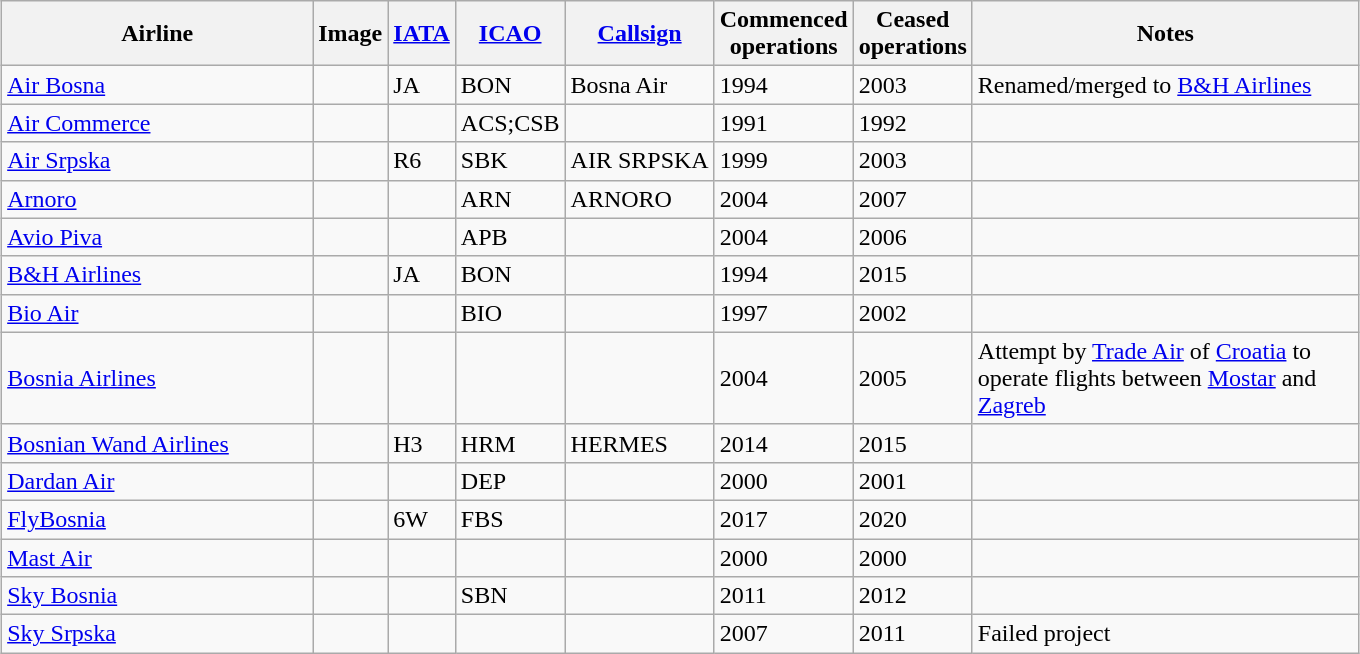<table class="wikitable sortable" style="border-collapse:collapse; margin:auto;" border="1" cellpadding="3">
<tr valign="middle">
<th style="width:200px;">Airline</th>
<th>Image</th>
<th><a href='#'>IATA</a></th>
<th><a href='#'>ICAO</a></th>
<th><a href='#'>Callsign</a></th>
<th>Commenced<br>operations</th>
<th>Ceased<br>operations</th>
<th style="width:250px;">Notes</th>
</tr>
<tr>
<td><a href='#'>Air Bosna</a></td>
<td></td>
<td>JA</td>
<td>BON</td>
<td>Bosna Air</td>
<td>1994</td>
<td>2003</td>
<td>Renamed/merged to <a href='#'>B&H Airlines</a></td>
</tr>
<tr>
<td><a href='#'>Air Commerce</a></td>
<td></td>
<td></td>
<td>ACS;CSB</td>
<td></td>
<td>1991</td>
<td>1992</td>
<td></td>
</tr>
<tr>
<td><a href='#'>Air Srpska</a></td>
<td></td>
<td>R6</td>
<td>SBK</td>
<td>AIR SRPSKA</td>
<td>1999</td>
<td>2003</td>
<td></td>
</tr>
<tr>
<td><a href='#'>Arnoro</a></td>
<td></td>
<td></td>
<td>ARN</td>
<td>ARNORO</td>
<td>2004</td>
<td>2007</td>
<td></td>
</tr>
<tr>
<td><a href='#'>Avio Piva</a></td>
<td></td>
<td></td>
<td>APB</td>
<td></td>
<td>2004</td>
<td>2006</td>
<td></td>
</tr>
<tr>
<td><a href='#'>B&H Airlines</a></td>
<td></td>
<td>JA</td>
<td>BON</td>
<td></td>
<td>1994</td>
<td>2015</td>
<td></td>
</tr>
<tr>
<td><a href='#'>Bio Air</a></td>
<td></td>
<td></td>
<td>BIO</td>
<td></td>
<td>1997</td>
<td>2002</td>
<td></td>
</tr>
<tr>
<td><a href='#'>Bosnia Airlines</a></td>
<td></td>
<td></td>
<td></td>
<td></td>
<td>2004</td>
<td>2005</td>
<td>Attempt by <a href='#'>Trade Air</a> of <a href='#'>Croatia</a> to operate flights between <a href='#'>Mostar</a> and <a href='#'>Zagreb</a></td>
</tr>
<tr>
<td><a href='#'>Bosnian Wand Airlines</a></td>
<td></td>
<td>H3</td>
<td>HRM</td>
<td>HERMES</td>
<td>2014</td>
<td>2015</td>
<td></td>
</tr>
<tr>
<td><a href='#'>Dardan Air</a></td>
<td></td>
<td></td>
<td>DEP</td>
<td></td>
<td>2000</td>
<td>2001</td>
<td></td>
</tr>
<tr>
<td><a href='#'>FlyBosnia</a></td>
<td></td>
<td>6W</td>
<td>FBS</td>
<td></td>
<td>2017</td>
<td>2020</td>
<td></td>
</tr>
<tr>
<td><a href='#'>Mast Air</a></td>
<td></td>
<td></td>
<td></td>
<td></td>
<td>2000</td>
<td>2000</td>
<td></td>
</tr>
<tr>
<td><a href='#'>Sky Bosnia</a></td>
<td></td>
<td></td>
<td>SBN</td>
<td></td>
<td>2011</td>
<td>2012</td>
<td></td>
</tr>
<tr>
<td><a href='#'>Sky Srpska</a></td>
<td></td>
<td></td>
<td></td>
<td></td>
<td>2007</td>
<td>2011</td>
<td>Failed project</td>
</tr>
</table>
